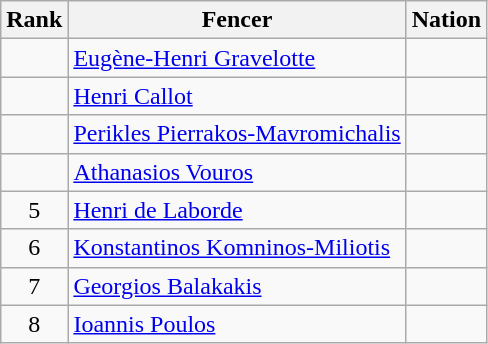<table class="wikitable sortable" style="text-align:center">
<tr>
<th>Rank</th>
<th>Fencer</th>
<th>Nation</th>
</tr>
<tr>
<td></td>
<td align=left><a href='#'>Eugène-Henri Gravelotte</a></td>
<td align=left></td>
</tr>
<tr>
<td></td>
<td align=left><a href='#'>Henri Callot</a></td>
<td align=left></td>
</tr>
<tr>
<td></td>
<td align=left><a href='#'>Perikles Pierrakos-Mavromichalis</a></td>
<td align=left></td>
</tr>
<tr>
<td></td>
<td align=left><a href='#'>Athanasios Vouros</a></td>
<td align=left></td>
</tr>
<tr>
<td>5</td>
<td align=left><a href='#'>Henri de Laborde</a></td>
<td align=left></td>
</tr>
<tr>
<td>6</td>
<td align=left><a href='#'>Konstantinos Komninos-Miliotis</a></td>
<td align=left></td>
</tr>
<tr>
<td>7</td>
<td align=left><a href='#'>Georgios Balakakis</a></td>
<td align=left></td>
</tr>
<tr>
<td>8</td>
<td align=left><a href='#'>Ioannis Poulos</a></td>
<td align=left></td>
</tr>
</table>
